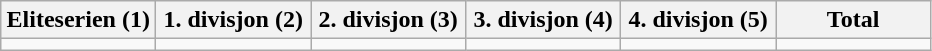<table class="wikitable">
<tr>
<th width="16.6%">Eliteserien (1)</th>
<th width="16.6%">1. divisjon (2)</th>
<th width="16.6%">2. divisjon (3)</th>
<th width="16.6%">3. divisjon (4)</th>
<th width="16.6%">4. divisjon (5)</th>
<th width="16.6%">Total</th>
</tr>
<tr>
<td></td>
<td></td>
<td></td>
<td></td>
<td></td>
<td></td>
</tr>
</table>
